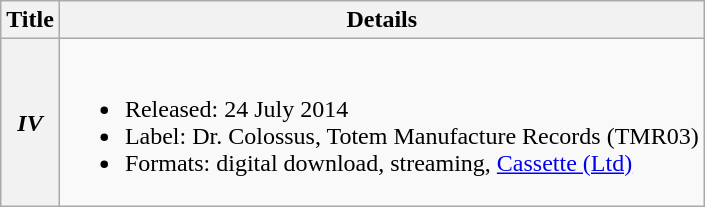<table class="wikitable plainrowheaders" style"text-align:center;">
<tr>
<th>Title</th>
<th>Details</th>
</tr>
<tr>
<th scope="row"><em>IV</em></th>
<td><br><ul><li>Released: 24 July 2014</li><li>Label: Dr. Colossus, Totem Manufacture Records (TMR03)</li><li>Formats: digital download, streaming, <a href='#'>Cassette (Ltd)</a></li></ul></td>
</tr>
</table>
